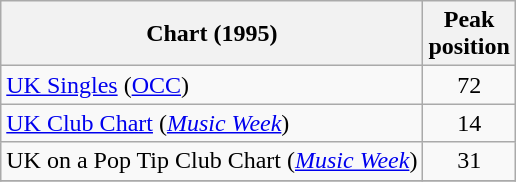<table class="wikitable sortable">
<tr>
<th>Chart (1995)</th>
<th>Peak<br>position</th>
</tr>
<tr>
<td><a href='#'>UK Singles</a> (<a href='#'>OCC</a>)</td>
<td align="center">72</td>
</tr>
<tr>
<td><a href='#'>UK Club Chart</a> (<em><a href='#'>Music Week</a></em>)</td>
<td align="center">14</td>
</tr>
<tr>
<td>UK on a Pop Tip Club Chart (<em><a href='#'>Music Week</a></em>)</td>
<td align="center">31</td>
</tr>
<tr>
</tr>
</table>
